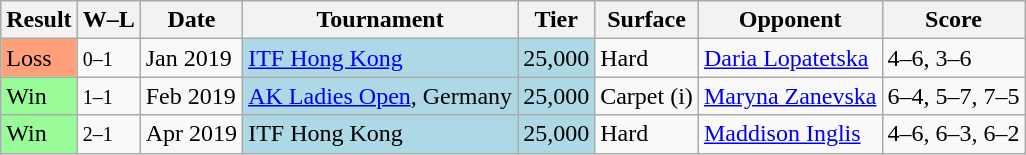<table class="sortable wikitable">
<tr>
<th>Result</th>
<th class="unsortable">W–L</th>
<th>Date</th>
<th>Tournament</th>
<th>Tier</th>
<th>Surface</th>
<th>Opponent</th>
<th class="unsortable">Score</th>
</tr>
<tr>
<td style="background:#ffa07a;">Loss</td>
<td><small>0–1</small></td>
<td>Jan 2019</td>
<td style="background:lightblue;"><a href='#'>ITF Hong Kong</a></td>
<td style="background:lightblue;">25,000</td>
<td>Hard</td>
<td> <a href='#'>Daria Lopatetska</a></td>
<td>4–6, 3–6</td>
</tr>
<tr>
<td style="background:#98fb98;">Win</td>
<td><small>1–1</small></td>
<td>Feb 2019</td>
<td style="background:lightblue;"><a href='#'>AK Ladies Open</a>, Germany</td>
<td style="background:lightblue;">25,000</td>
<td>Carpet (i)</td>
<td> <a href='#'>Maryna Zanevska</a></td>
<td>6–4, 5–7, 7–5</td>
</tr>
<tr>
<td style="background:#98fb98;">Win</td>
<td><small>2–1</small></td>
<td>Apr 2019</td>
<td style="background:lightblue;">ITF Hong Kong</td>
<td style="background:lightblue;">25,000</td>
<td>Hard</td>
<td> <a href='#'>Maddison Inglis</a></td>
<td>4–6, 6–3, 6–2</td>
</tr>
</table>
